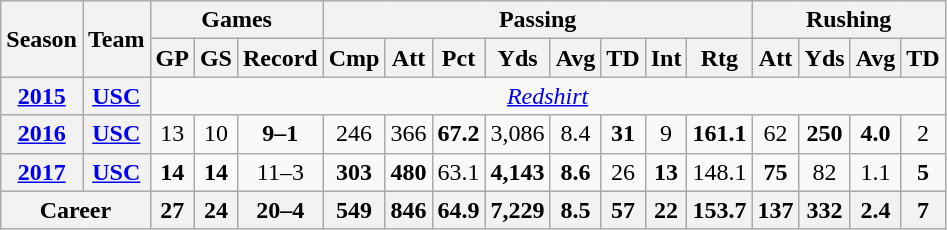<table class="wikitable" style="text-align:center">
<tr>
<th rowspan="2">Season</th>
<th rowspan="2">Team</th>
<th colspan="3">Games</th>
<th colspan="8">Passing</th>
<th colspan="5">Rushing</th>
</tr>
<tr>
<th>GP</th>
<th>GS</th>
<th>Record</th>
<th>Cmp</th>
<th>Att</th>
<th>Pct</th>
<th>Yds</th>
<th>Avg</th>
<th>TD</th>
<th>Int</th>
<th>Rtg</th>
<th>Att</th>
<th>Yds</th>
<th>Avg</th>
<th>TD</th>
</tr>
<tr>
<th><a href='#'>2015</a></th>
<th><a href='#'>USC</a></th>
<td colspan="15"><em><a href='#'>Redshirt</a> </em></td>
</tr>
<tr>
<th><a href='#'>2016</a></th>
<th><a href='#'>USC</a></th>
<td>13</td>
<td>10</td>
<td><strong>9–1</strong></td>
<td>246</td>
<td>366</td>
<td><strong>67.2</strong></td>
<td>3,086</td>
<td>8.4</td>
<td><strong>31</strong></td>
<td>9</td>
<td><strong>161.1</strong></td>
<td>62</td>
<td><strong>250</strong></td>
<td><strong>4.0</strong></td>
<td>2</td>
</tr>
<tr>
<th><a href='#'>2017</a></th>
<th><a href='#'>USC</a></th>
<td><strong>14</strong></td>
<td><strong>14</strong></td>
<td>11–3</td>
<td><strong>303</strong></td>
<td><strong>480</strong></td>
<td>63.1</td>
<td><strong>4,143</strong></td>
<td><strong>8.6</strong></td>
<td>26</td>
<td><strong>13</strong></td>
<td>148.1</td>
<td><strong>75</strong></td>
<td>82</td>
<td>1.1</td>
<td><strong>5</strong></td>
</tr>
<tr>
<th colspan="2">Career</th>
<th>27</th>
<th>24</th>
<th>20–4</th>
<th>549</th>
<th>846</th>
<th>64.9</th>
<th>7,229</th>
<th>8.5</th>
<th>57</th>
<th>22</th>
<th>153.7</th>
<th>137</th>
<th>332</th>
<th>2.4</th>
<th>7</th>
</tr>
</table>
